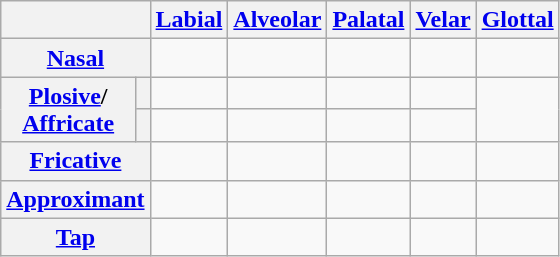<table class="wikitable" style="text-align:center;">
<tr>
<th colspan="2"></th>
<th><a href='#'>Labial</a></th>
<th><a href='#'>Alveolar</a></th>
<th><a href='#'>Palatal</a></th>
<th><a href='#'>Velar</a></th>
<th><a href='#'>Glottal</a></th>
</tr>
<tr>
<th colspan="2"><a href='#'>Nasal</a></th>
<td></td>
<td></td>
<td></td>
<td></td>
<td></td>
</tr>
<tr>
<th rowspan="2"><a href='#'>Plosive</a>/<br><a href='#'>Affricate</a></th>
<th></th>
<td></td>
<td></td>
<td></td>
<td></td>
<td rowspan="2"></td>
</tr>
<tr>
<th></th>
<td></td>
<td></td>
<td></td>
<td></td>
</tr>
<tr>
<th colspan="2"><a href='#'>Fricative</a></th>
<td> </td>
<td></td>
<td></td>
<td></td>
<td></td>
</tr>
<tr>
<th colspan="2"><a href='#'>Approximant</a></th>
<td></td>
<td></td>
<td></td>
<td></td>
<td></td>
</tr>
<tr>
<th colspan="2"><a href='#'>Tap</a></th>
<td></td>
<td></td>
<td></td>
<td></td>
<td></td>
</tr>
</table>
